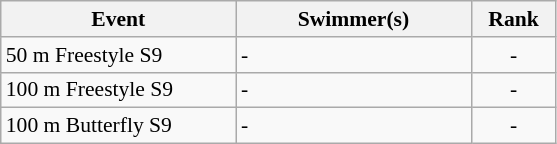<table class=wikitable style="font-size:90%">
<tr>
<th width=150>Event</th>
<th width=150>Swimmer(s)</th>
<th width=50>Rank</th>
</tr>
<tr>
<td>50 m Freestyle S9</td>
<td>-</td>
<td align="center">-</td>
</tr>
<tr>
<td>100 m Freestyle S9</td>
<td>-</td>
<td align="center">-</td>
</tr>
<tr>
<td>100 m Butterfly S9</td>
<td>-</td>
<td align="center">-</td>
</tr>
</table>
